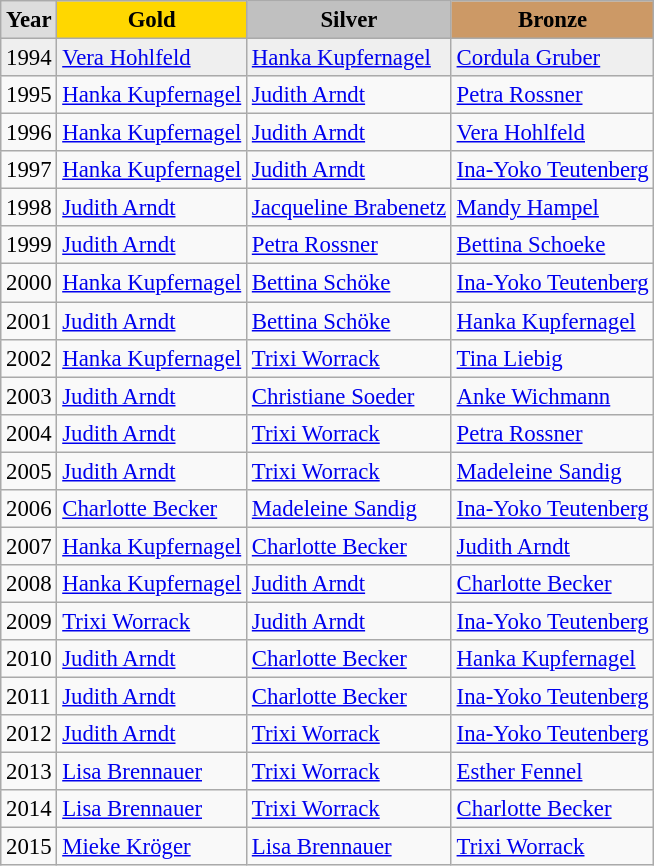<table class="wikitable sortable" style="font-size:95%">
<tr style="text-align:center; background:#e4e4e4; font-weight:bold;">
<td style="background:#ddd; ">Year</td>
<td style="background:gold; ">Gold</td>
<td style="background:silver; ">Silver</td>
<td style="background:#c96; ">Bronze</td>
</tr>
<tr style="background:#efefef;">
<td>1994</td>
<td><a href='#'>Vera Hohlfeld</a></td>
<td><a href='#'>Hanka Kupfernagel</a></td>
<td><a href='#'>Cordula Gruber</a></td>
</tr>
<tr>
<td>1995</td>
<td><a href='#'>Hanka Kupfernagel</a></td>
<td><a href='#'>Judith Arndt</a></td>
<td><a href='#'>Petra Rossner</a></td>
</tr>
<tr>
<td>1996</td>
<td><a href='#'>Hanka Kupfernagel</a></td>
<td><a href='#'>Judith Arndt</a></td>
<td><a href='#'>Vera Hohlfeld</a></td>
</tr>
<tr>
<td>1997</td>
<td><a href='#'>Hanka Kupfernagel</a></td>
<td><a href='#'>Judith Arndt</a></td>
<td><a href='#'>Ina-Yoko Teutenberg</a></td>
</tr>
<tr>
<td>1998</td>
<td><a href='#'>Judith Arndt</a></td>
<td><a href='#'>Jacqueline Brabenetz</a></td>
<td><a href='#'>Mandy Hampel</a></td>
</tr>
<tr>
<td>1999</td>
<td><a href='#'>Judith Arndt</a></td>
<td><a href='#'>Petra Rossner</a></td>
<td><a href='#'>Bettina Schoeke</a></td>
</tr>
<tr>
<td>2000</td>
<td><a href='#'>Hanka Kupfernagel</a></td>
<td><a href='#'>Bettina Schöke</a></td>
<td><a href='#'>Ina-Yoko Teutenberg</a></td>
</tr>
<tr>
<td>2001</td>
<td><a href='#'>Judith Arndt</a></td>
<td><a href='#'>Bettina Schöke</a></td>
<td><a href='#'>Hanka Kupfernagel</a></td>
</tr>
<tr>
<td>2002</td>
<td><a href='#'>Hanka Kupfernagel</a></td>
<td><a href='#'>Trixi Worrack</a></td>
<td><a href='#'>Tina Liebig</a></td>
</tr>
<tr>
<td>2003</td>
<td><a href='#'>Judith Arndt</a></td>
<td><a href='#'>Christiane Soeder</a></td>
<td><a href='#'>Anke Wichmann</a></td>
</tr>
<tr>
<td>2004</td>
<td><a href='#'>Judith Arndt</a></td>
<td><a href='#'>Trixi Worrack</a></td>
<td><a href='#'>Petra Rossner</a></td>
</tr>
<tr>
<td>2005</td>
<td><a href='#'>Judith Arndt</a></td>
<td><a href='#'>Trixi Worrack</a></td>
<td><a href='#'>Madeleine Sandig</a></td>
</tr>
<tr>
<td>2006</td>
<td><a href='#'>Charlotte Becker</a></td>
<td><a href='#'>Madeleine Sandig</a></td>
<td><a href='#'>Ina-Yoko Teutenberg</a></td>
</tr>
<tr>
<td>2007</td>
<td><a href='#'>Hanka Kupfernagel</a></td>
<td><a href='#'>Charlotte Becker</a></td>
<td><a href='#'>Judith Arndt</a></td>
</tr>
<tr>
<td>2008</td>
<td><a href='#'>Hanka Kupfernagel</a></td>
<td><a href='#'>Judith Arndt</a></td>
<td><a href='#'>Charlotte Becker</a></td>
</tr>
<tr>
<td>2009</td>
<td><a href='#'>Trixi Worrack</a></td>
<td><a href='#'>Judith Arndt</a></td>
<td><a href='#'>Ina-Yoko Teutenberg</a></td>
</tr>
<tr>
<td>2010</td>
<td><a href='#'>Judith Arndt</a></td>
<td><a href='#'>Charlotte Becker</a></td>
<td><a href='#'>Hanka Kupfernagel</a></td>
</tr>
<tr>
<td>2011</td>
<td><a href='#'>Judith Arndt</a></td>
<td><a href='#'>Charlotte Becker</a></td>
<td><a href='#'>Ina-Yoko Teutenberg</a></td>
</tr>
<tr>
<td>2012</td>
<td><a href='#'>Judith Arndt</a></td>
<td><a href='#'>Trixi Worrack</a></td>
<td><a href='#'>Ina-Yoko Teutenberg</a></td>
</tr>
<tr>
<td>2013</td>
<td><a href='#'>Lisa Brennauer</a></td>
<td><a href='#'>Trixi Worrack</a></td>
<td><a href='#'>Esther Fennel</a></td>
</tr>
<tr>
<td>2014</td>
<td><a href='#'>Lisa Brennauer</a></td>
<td><a href='#'>Trixi Worrack</a></td>
<td><a href='#'>Charlotte Becker</a></td>
</tr>
<tr>
<td>2015</td>
<td><a href='#'>Mieke Kröger</a></td>
<td><a href='#'>Lisa Brennauer</a></td>
<td><a href='#'>Trixi Worrack</a></td>
</tr>
</table>
